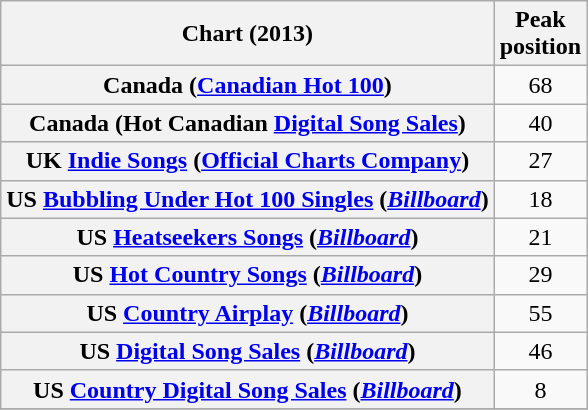<table class="wikitable sortable plainrowheaders">
<tr>
<th>Chart (2013)</th>
<th>Peak<br>position</th>
</tr>
<tr>
<th scope="row">Canada (<a href='#'>Canadian Hot 100</a>)</th>
<td style="text-align:center;">68</td>
</tr>
<tr>
<th scope="row">Canada (Hot Canadian <a href='#'>Digital Song Sales</a>)</th>
<td style="text-align:center;">40</td>
</tr>
<tr>
<th scope="row">UK <a href='#'>Indie Songs</a> (<a href='#'>Official Charts Company</a>)</th>
<td style="text-align:center;">27</td>
</tr>
<tr>
<th scope="row">US <a href='#'>Bubbling Under Hot 100 Singles</a> (<em><a href='#'>Billboard</a></em>)</th>
<td style="text-align:center;">18</td>
</tr>
<tr>
<th scope="row">US <a href='#'>Heatseekers Songs</a> (<em><a href='#'>Billboard</a></em>)</th>
<td style="text-align:center;">21</td>
</tr>
<tr>
<th scope="row">US <a href='#'>Hot Country Songs</a> (<em><a href='#'>Billboard</a></em>)</th>
<td style="text-align:center;">29</td>
</tr>
<tr>
<th scope="row">US <a href='#'>Country Airplay</a> (<em><a href='#'>Billboard</a></em>)</th>
<td style="text-align:center;">55</td>
</tr>
<tr>
<th scope="row">US <a href='#'>Digital Song Sales</a> (<em><a href='#'>Billboard</a></em>)</th>
<td style="text-align:center;">46</td>
</tr>
<tr>
<th scope="row">US <a href='#'>Country Digital Song Sales</a> (<em><a href='#'>Billboard</a></em>)</th>
<td style="text-align:center;">8</td>
</tr>
<tr>
</tr>
</table>
